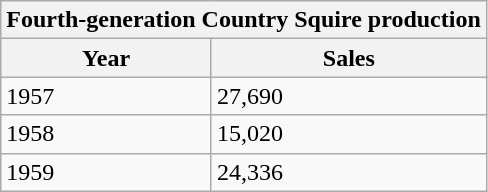<table class="wikitable">
<tr>
<th colspan="2">Fourth-generation Country Squire production</th>
</tr>
<tr>
<th>Year</th>
<th>Sales</th>
</tr>
<tr>
<td>1957</td>
<td>27,690</td>
</tr>
<tr>
<td>1958</td>
<td>15,020</td>
</tr>
<tr>
<td>1959</td>
<td>24,336</td>
</tr>
</table>
